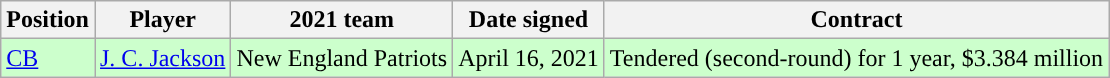<table class="wikitable">
<tr>
<th>Position</th>
<th>Player</th>
<th>2021 team</th>
<th>Date signed</th>
<th>Contract</th>
</tr>
<tr style="background:#cfc;">
<td><a href='#'>CB</a></td>
<td><a href='#'>J. C. Jackson</a></td>
<td>New England Patriots</td>
<td>April 16, 2021</td>
<td>Tendered (second-round) for 1 year, $3.384 million</td>
</tr>
</table>
